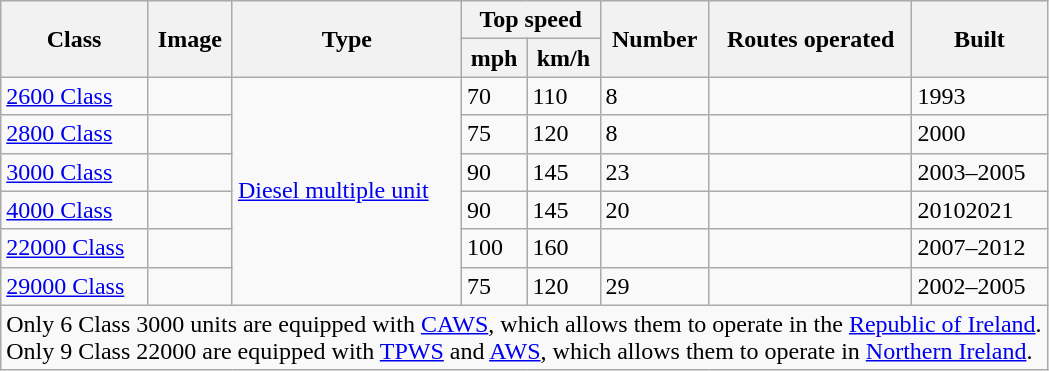<table class="wikitable">
<tr>
<th rowspan="2">Class</th>
<th rowspan="2">Image</th>
<th rowspan="2">Type</th>
<th colspan="2">Top speed</th>
<th rowspan="2">Number</th>
<th rowspan="2">Routes operated</th>
<th rowspan="2">Built</th>
</tr>
<tr>
<th>mph</th>
<th>km/h</th>
</tr>
<tr>
<td><a href='#'>2600 Class</a></td>
<td></td>
<td rowspan="6"><a href='#'>Diesel multiple unit</a></td>
<td>70</td>
<td>110</td>
<td>8</td>
<td></td>
<td>1993</td>
</tr>
<tr>
<td><a href='#'>2800 Class</a></td>
<td></td>
<td>75</td>
<td>120</td>
<td>8</td>
<td></td>
<td>2000</td>
</tr>
<tr>
<td><a href='#'>3000 Class</a></td>
<td></td>
<td>90</td>
<td>145</td>
<td>23</td>
<td></td>
<td>2003–2005</td>
</tr>
<tr>
<td><a href='#'>4000 Class</a></td>
<td></td>
<td>90</td>
<td>145</td>
<td>20</td>
<td></td>
<td>20102021</td>
</tr>
<tr>
<td><a href='#'>22000 Class</a></td>
<td></td>
<td>100</td>
<td>160</td>
<td></td>
<td></td>
<td>2007–2012</td>
</tr>
<tr>
<td><a href='#'>29000 Class</a></td>
<td></td>
<td>75</td>
<td>120</td>
<td>29</td>
<td></td>
<td>2002–2005</td>
</tr>
<tr>
<td colspan="8"> Only 6 Class 3000 units are equipped with <a href='#'>CAWS</a>, which allows them to operate in the <a href='#'>Republic of Ireland</a>.<br> Only 9 Class 22000 are equipped with <a href='#'>TPWS</a> and <a href='#'>AWS</a>, which allows them to operate in <a href='#'>Northern Ireland</a>.</td>
</tr>
</table>
